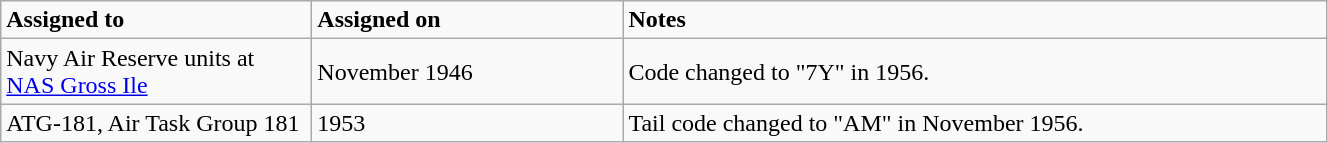<table class="wikitable" style="width: 70%;">
<tr>
<td style="width: 200px;"><strong>Assigned to</strong></td>
<td style="width: 200px;"><strong>Assigned on</strong></td>
<td><strong>Notes</strong></td>
</tr>
<tr>
<td>Navy Air Reserve units at <a href='#'>NAS Gross Ile</a></td>
<td>November 1946</td>
<td>Code changed to "7Y" in 1956.</td>
</tr>
<tr>
<td>ATG-181, Air Task Group 181</td>
<td>1953</td>
<td>Tail code changed to "AM" in November 1956.</td>
</tr>
</table>
